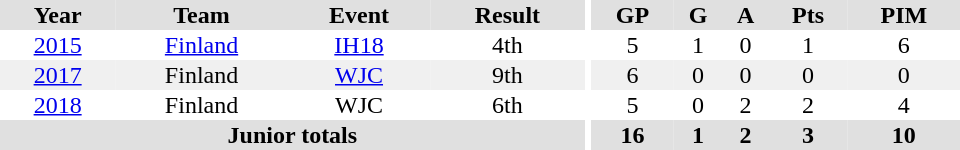<table border="0" cellpadding="1" cellspacing="0" ID="Table3" style="text-align:center; width:40em">
<tr ALIGN="center" bgcolor="#e0e0e0">
<th>Year</th>
<th>Team</th>
<th>Event</th>
<th>Result</th>
<th rowspan="99" bgcolor="#ffffff"></th>
<th>GP</th>
<th>G</th>
<th>A</th>
<th>Pts</th>
<th>PIM</th>
</tr>
<tr>
<td><a href='#'>2015</a></td>
<td><a href='#'>Finland</a></td>
<td><a href='#'>IH18</a></td>
<td>4th</td>
<td>5</td>
<td>1</td>
<td>0</td>
<td>1</td>
<td>6</td>
</tr>
<tr bgcolor="#f0f0f0">
<td><a href='#'>2017</a></td>
<td>Finland</td>
<td><a href='#'>WJC</a></td>
<td>9th</td>
<td>6</td>
<td>0</td>
<td>0</td>
<td>0</td>
<td>0</td>
</tr>
<tr>
<td><a href='#'>2018</a></td>
<td>Finland</td>
<td>WJC</td>
<td>6th</td>
<td>5</td>
<td>0</td>
<td>2</td>
<td>2</td>
<td>4</td>
</tr>
<tr bgcolor="#e0e0e0">
<th colspan="4">Junior totals</th>
<th>16</th>
<th>1</th>
<th>2</th>
<th>3</th>
<th>10</th>
</tr>
</table>
